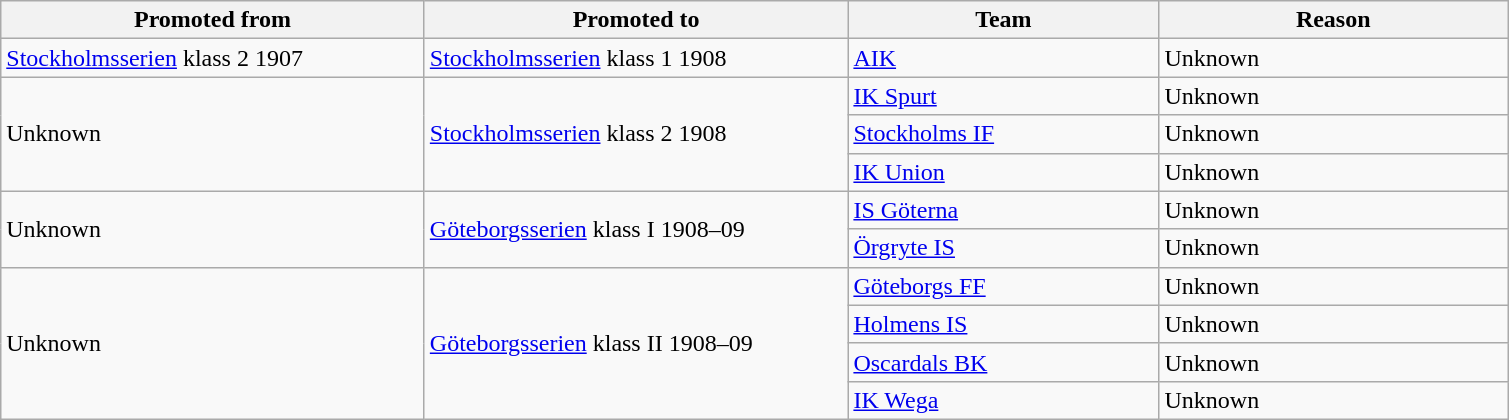<table class="wikitable" style="text-align: left;">
<tr>
<th style="width: 275px;">Promoted from</th>
<th style="width: 275px;">Promoted to</th>
<th style="width: 200px;">Team</th>
<th style="width: 225px;">Reason</th>
</tr>
<tr>
<td><a href='#'>Stockholmsserien</a> klass 2 1907</td>
<td><a href='#'>Stockholmsserien</a> klass 1 1908</td>
<td><a href='#'>AIK</a></td>
<td>Unknown</td>
</tr>
<tr>
<td rowspan=3>Unknown</td>
<td rowspan=3><a href='#'>Stockholmsserien</a> klass 2 1908</td>
<td><a href='#'>IK Spurt</a></td>
<td>Unknown</td>
</tr>
<tr>
<td><a href='#'>Stockholms IF</a></td>
<td>Unknown</td>
</tr>
<tr>
<td><a href='#'>IK Union</a></td>
<td>Unknown</td>
</tr>
<tr>
<td rowspan=2>Unknown</td>
<td rowspan=2><a href='#'>Göteborgsserien</a> klass I 1908–09</td>
<td><a href='#'>IS Göterna</a></td>
<td>Unknown</td>
</tr>
<tr>
<td><a href='#'>Örgryte IS</a></td>
<td>Unknown</td>
</tr>
<tr>
<td rowspan=4>Unknown</td>
<td rowspan=4><a href='#'>Göteborgsserien</a> klass II 1908–09</td>
<td><a href='#'>Göteborgs FF</a></td>
<td>Unknown</td>
</tr>
<tr>
<td><a href='#'>Holmens IS</a></td>
<td>Unknown</td>
</tr>
<tr>
<td><a href='#'>Oscardals BK</a></td>
<td>Unknown</td>
</tr>
<tr>
<td><a href='#'>IK Wega</a></td>
<td>Unknown</td>
</tr>
</table>
